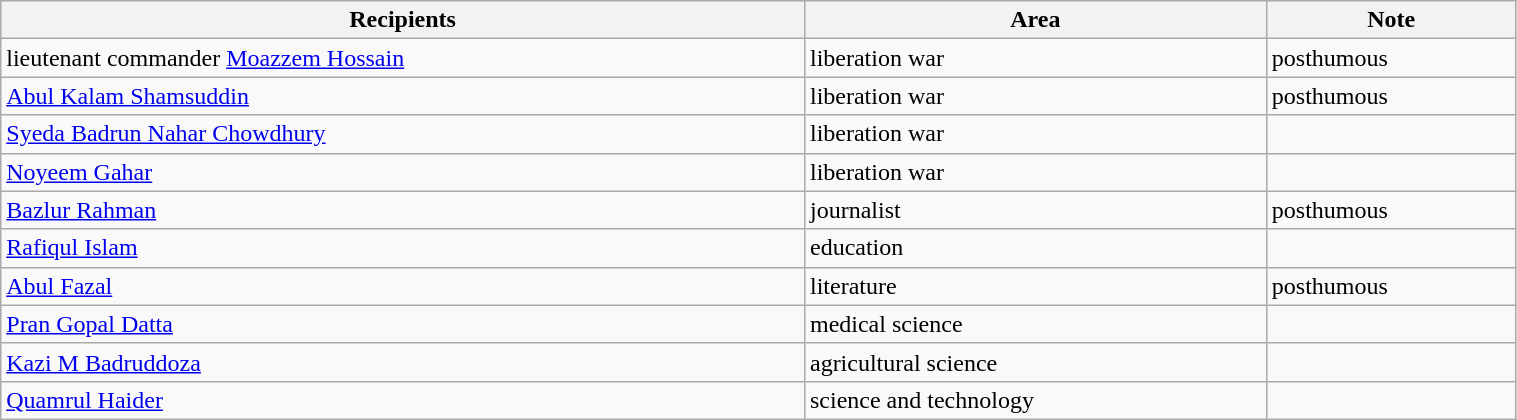<table class="wikitable" style="width:80%;">
<tr>
<th>Recipients</th>
<th>Area</th>
<th>Note</th>
</tr>
<tr>
<td>lieutenant commander <a href='#'>Moazzem Hossain</a></td>
<td>liberation war</td>
<td>posthumous</td>
</tr>
<tr>
<td><a href='#'>Abul Kalam Shamsuddin</a></td>
<td>liberation war</td>
<td>posthumous</td>
</tr>
<tr>
<td><a href='#'>Syeda Badrun Nahar Chowdhury</a></td>
<td>liberation war</td>
<td></td>
</tr>
<tr>
<td><a href='#'>Noyeem Gahar</a></td>
<td>liberation war</td>
<td></td>
</tr>
<tr>
<td><a href='#'>Bazlur Rahman</a></td>
<td>journalist</td>
<td>posthumous</td>
</tr>
<tr>
<td><a href='#'>Rafiqul Islam</a></td>
<td>education</td>
<td></td>
</tr>
<tr>
<td><a href='#'>Abul Fazal</a></td>
<td>literature</td>
<td>posthumous</td>
</tr>
<tr>
<td><a href='#'>Pran Gopal Datta</a></td>
<td>medical science</td>
<td></td>
</tr>
<tr>
<td><a href='#'>Kazi M Badruddoza</a></td>
<td>agricultural science</td>
<td></td>
</tr>
<tr>
<td><a href='#'>Quamrul Haider</a></td>
<td>science and technology</td>
<td></td>
</tr>
</table>
